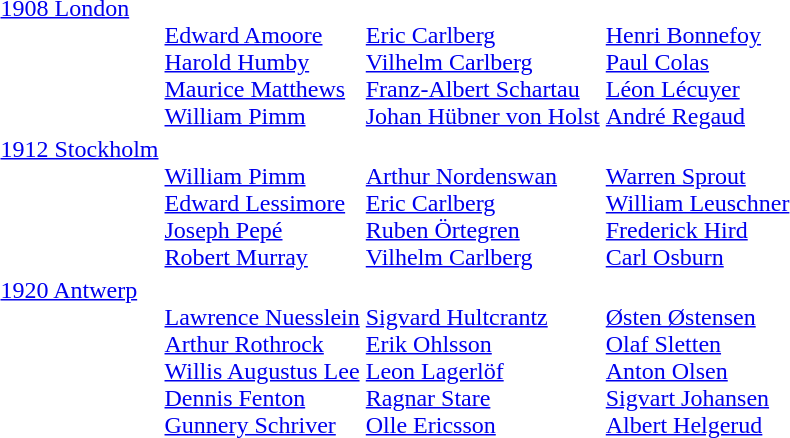<table>
<tr valign="top">
<td><a href='#'>1908 London</a><br></td>
<td><br><a href='#'>Edward Amoore</a><br><a href='#'>Harold Humby</a><br><a href='#'>Maurice Matthews</a><br><a href='#'>William Pimm</a></td>
<td><br><a href='#'>Eric Carlberg</a><br><a href='#'>Vilhelm Carlberg</a><br><a href='#'>Franz-Albert Schartau</a><br><a href='#'>Johan Hübner von Holst</a></td>
<td><br><a href='#'>Henri Bonnefoy</a><br><a href='#'>Paul Colas</a><br><a href='#'>Léon Lécuyer</a><br><a href='#'>André Regaud</a></td>
</tr>
<tr valign="top">
<td><a href='#'>1912 Stockholm</a><br></td>
<td><br><a href='#'>William Pimm</a><br><a href='#'>Edward Lessimore</a><br><a href='#'>Joseph Pepé</a><br><a href='#'>Robert Murray</a></td>
<td><br><a href='#'>Arthur Nordenswan</a><br><a href='#'>Eric Carlberg</a><br><a href='#'>Ruben Örtegren</a><br><a href='#'>Vilhelm Carlberg</a></td>
<td><br><a href='#'>Warren Sprout</a><br><a href='#'>William Leuschner</a><br><a href='#'>Frederick Hird</a><br><a href='#'>Carl Osburn</a></td>
</tr>
<tr valign="top">
<td><a href='#'>1920 Antwerp</a><br></td>
<td><br><a href='#'>Lawrence Nuesslein</a><br><a href='#'>Arthur Rothrock</a><br><a href='#'>Willis Augustus Lee</a><br><a href='#'>Dennis Fenton</a><br><a href='#'>Gunnery Schriver</a></td>
<td><br><a href='#'>Sigvard Hultcrantz</a><br><a href='#'>Erik Ohlsson</a><br><a href='#'>Leon Lagerlöf</a><br><a href='#'>Ragnar Stare</a><br><a href='#'>Olle Ericsson</a></td>
<td><br><a href='#'>Østen Østensen</a><br><a href='#'>Olaf Sletten</a><br><a href='#'>Anton Olsen</a><br><a href='#'>Sigvart Johansen</a><br><a href='#'>Albert Helgerud</a></td>
</tr>
</table>
